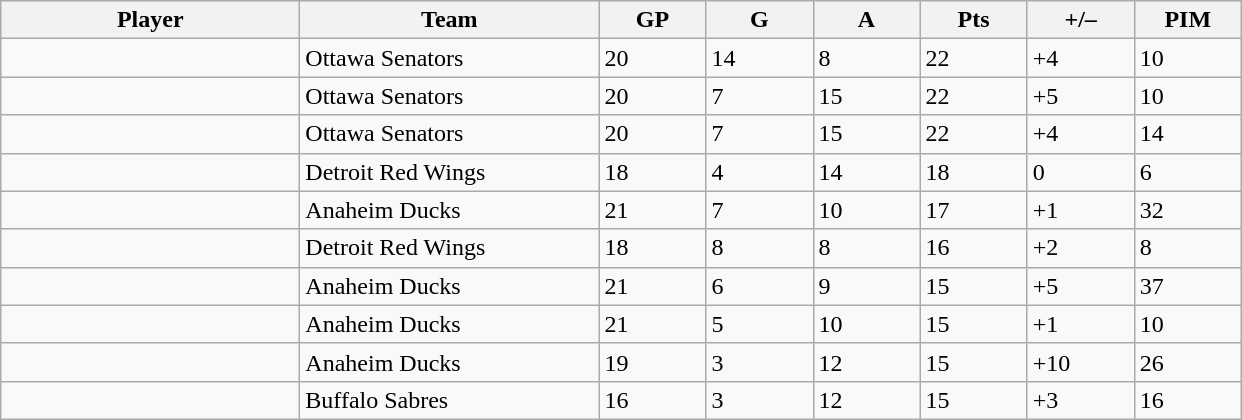<table class="wikitable sortable">
<tr>
<th style="width:12em">Player</th>
<th style="width:12em">Team</th>
<th style="width:4em">GP</th>
<th style="width:4em">G</th>
<th style="width:4em">A</th>
<th style="width:4em">Pts</th>
<th style="width:4em">+/–</th>
<th style="width:4em">PIM</th>
</tr>
<tr>
<td></td>
<td>Ottawa Senators</td>
<td>20</td>
<td>14</td>
<td>8</td>
<td>22</td>
<td>+4</td>
<td>10</td>
</tr>
<tr>
<td></td>
<td>Ottawa Senators</td>
<td>20</td>
<td>7</td>
<td>15</td>
<td>22</td>
<td>+5</td>
<td>10</td>
</tr>
<tr>
<td></td>
<td>Ottawa Senators</td>
<td>20</td>
<td>7</td>
<td>15</td>
<td>22</td>
<td>+4</td>
<td>14</td>
</tr>
<tr>
<td></td>
<td>Detroit Red Wings</td>
<td>18</td>
<td>4</td>
<td>14</td>
<td>18</td>
<td>0</td>
<td>6</td>
</tr>
<tr>
<td></td>
<td>Anaheim Ducks</td>
<td>21</td>
<td>7</td>
<td>10</td>
<td>17</td>
<td>+1</td>
<td>32</td>
</tr>
<tr>
<td></td>
<td>Detroit Red Wings</td>
<td>18</td>
<td>8</td>
<td>8</td>
<td>16</td>
<td>+2</td>
<td>8</td>
</tr>
<tr>
<td></td>
<td>Anaheim Ducks</td>
<td>21</td>
<td>6</td>
<td>9</td>
<td>15</td>
<td>+5</td>
<td>37</td>
</tr>
<tr>
<td></td>
<td>Anaheim Ducks</td>
<td>21</td>
<td>5</td>
<td>10</td>
<td>15</td>
<td>+1</td>
<td>10</td>
</tr>
<tr>
<td></td>
<td>Anaheim Ducks</td>
<td>19</td>
<td>3</td>
<td>12</td>
<td>15</td>
<td>+10</td>
<td>26</td>
</tr>
<tr>
<td></td>
<td>Buffalo Sabres</td>
<td>16</td>
<td>3</td>
<td>12</td>
<td>15</td>
<td>+3</td>
<td>16</td>
</tr>
</table>
